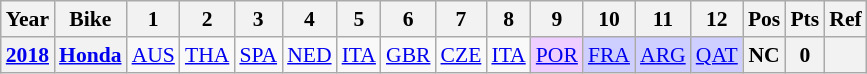<table class="wikitable" style="text-align:center; font-size:90%">
<tr>
<th>Year</th>
<th>Bike</th>
<th>1</th>
<th>2</th>
<th>3</th>
<th>4</th>
<th>5</th>
<th>6</th>
<th>7</th>
<th>8</th>
<th>9</th>
<th>10</th>
<th>11</th>
<th>12</th>
<th>Pos</th>
<th>Pts</th>
<th>Ref</th>
</tr>
<tr>
<th><a href='#'>2018</a></th>
<th><a href='#'>Honda</a></th>
<td style="background:#;"><a href='#'>AUS</a></td>
<td style="background:#;"><a href='#'>THA</a></td>
<td style="background:#;"><a href='#'>SPA</a></td>
<td style="background:#;"><a href='#'>NED</a></td>
<td style="background:#;"><a href='#'>ITA</a></td>
<td style="background:#;"><a href='#'>GBR</a></td>
<td style="background:#;"><a href='#'>CZE</a></td>
<td style="background:#;"><a href='#'>ITA</a></td>
<td style="background:#efcfff;"><a href='#'>POR</a><br></td>
<td style="background:#cfcfff;"><a href='#'>FRA</a><br></td>
<td style="background:#cfcfff;"><a href='#'>ARG</a><br></td>
<td style="background:#cfcfff;"><a href='#'>QAT</a><br></td>
<th>NC</th>
<th>0</th>
<th></th>
</tr>
</table>
